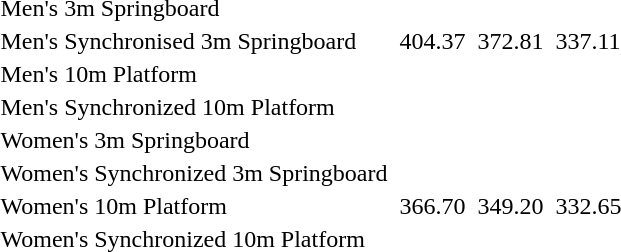<table>
<tr>
<td>Men's 3m Springboard</td>
<td></td>
<td></td>
<td></td>
<td></td>
<td></td>
<td></td>
</tr>
<tr>
<td>Men's Synchronised 3m Springboard</td>
<td></td>
<td>404.37</td>
<td></td>
<td>372.81</td>
<td></td>
<td>337.11</td>
</tr>
<tr>
<td>Men's 10m Platform</td>
<td></td>
<td></td>
<td></td>
<td></td>
<td></td>
<td></td>
</tr>
<tr>
<td>Men's Synchronized 10m Platform</td>
<td></td>
<td></td>
<td></td>
<td></td>
<td></td>
<td></td>
</tr>
<tr>
<td>Women's 3m Springboard</td>
<td></td>
<td></td>
<td></td>
<td></td>
<td></td>
<td></td>
</tr>
<tr>
<td>Women's Synchronized 3m Springboard</td>
<td></td>
<td></td>
<td></td>
<td></td>
<td></td>
<td></td>
</tr>
<tr>
<td>Women's 10m Platform</td>
<td></td>
<td>366.70</td>
<td></td>
<td>349.20</td>
<td></td>
<td>332.65</td>
</tr>
<tr>
<td>Women's Synchronized 10m Platform</td>
<td></td>
<td></td>
<td></td>
<td></td>
<td></td>
<td></td>
</tr>
</table>
